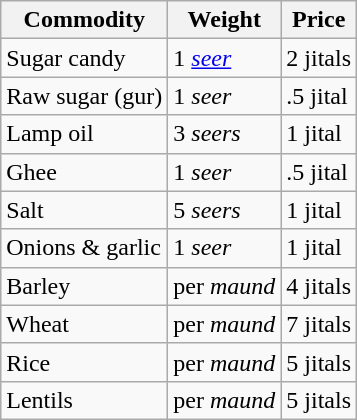<table class="wikitable">
<tr>
<th>Commodity</th>
<th>Weight</th>
<th>Price</th>
</tr>
<tr>
<td>Sugar candy</td>
<td>1 <em><a href='#'>seer</a></em></td>
<td>2 jitals</td>
</tr>
<tr>
<td>Raw sugar (gur)</td>
<td>1 <em>seer</em></td>
<td>.5 jital</td>
</tr>
<tr>
<td>Lamp oil</td>
<td>3 <em>seers</em></td>
<td>1 jital</td>
</tr>
<tr>
<td>Ghee</td>
<td>1 <em>seer</em></td>
<td>.5 jital</td>
</tr>
<tr>
<td>Salt</td>
<td>5 <em>seers</em></td>
<td>1 jital</td>
</tr>
<tr>
<td>Onions & garlic</td>
<td>1 <em>seer</em></td>
<td>1 jital</td>
</tr>
<tr>
<td>Barley</td>
<td>per <em>maund</em></td>
<td>4 jitals</td>
</tr>
<tr>
<td>Wheat</td>
<td>per <em>maund</em></td>
<td>7 jitals</td>
</tr>
<tr>
<td>Rice</td>
<td>per <em>maund</em></td>
<td>5 jitals</td>
</tr>
<tr>
<td>Lentils</td>
<td>per <em>maund</em></td>
<td>5 jitals</td>
</tr>
</table>
